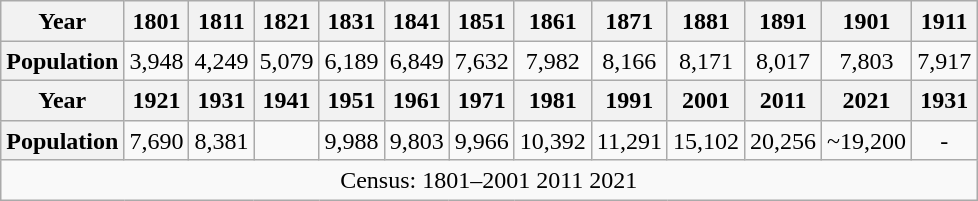<table class="wikitable" style="text-align:center; line-height:120%;">
<tr>
<th>Year</th>
<th>1801</th>
<th>1811</th>
<th>1821</th>
<th>1831</th>
<th>1841</th>
<th>1851</th>
<th>1861</th>
<th>1871</th>
<th>1881</th>
<th>1891</th>
<th>1901</th>
<th>1911</th>
</tr>
<tr>
<th>Population</th>
<td>3,948</td>
<td>4,249</td>
<td>5,079</td>
<td>6,189</td>
<td>6,849</td>
<td>7,632</td>
<td>7,982</td>
<td>8,166</td>
<td>8,171</td>
<td>8,017</td>
<td>7,803</td>
<td>7,917</td>
</tr>
<tr>
<th>Year</th>
<th>1921</th>
<th>1931</th>
<th>1941</th>
<th>1951</th>
<th>1961</th>
<th>1971</th>
<th>1981</th>
<th>1991</th>
<th>2001</th>
<th>2011</th>
<th>2021</th>
<th>1931</th>
</tr>
<tr>
<th>Population</th>
<td>7,690</td>
<td>8,381</td>
<td></td>
<td>9,988</td>
<td>9,803</td>
<td>9,966</td>
<td>10,392</td>
<td>11,291</td>
<td>15,102</td>
<td>20,256</td>
<td>~19,200</td>
<td>-</td>
</tr>
<tr>
<td colspan="13" style="text-align:center;">Census: 1801–2001 2011 2021</td>
</tr>
</table>
